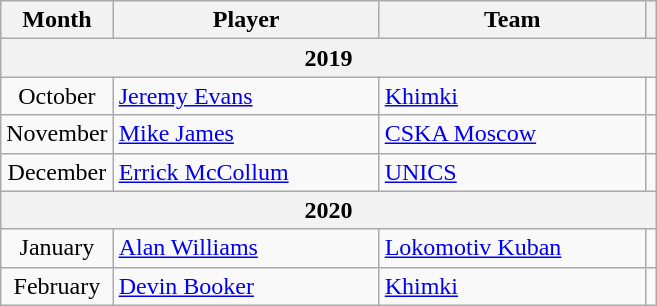<table class="wikitable sortable" style="text-align:center;">
<tr>
<th>Month</th>
<th style="width:170px;">Player</th>
<th style="width:170px;">Team</th>
<th></th>
</tr>
<tr>
<th colspan=4>2019</th>
</tr>
<tr>
<td>October</td>
<td align=left> <a href='#'>Jeremy Evans</a></td>
<td align=left> <a href='#'>Khimki</a></td>
<td></td>
</tr>
<tr>
<td>November</td>
<td align=left> <a href='#'>Mike James</a></td>
<td align=left> <a href='#'>CSKA Moscow</a></td>
<td></td>
</tr>
<tr>
<td>December</td>
<td align=left> <a href='#'>Errick McCollum</a></td>
<td align=left> <a href='#'>UNICS</a></td>
<td></td>
</tr>
<tr>
<th colspan=4>2020</th>
</tr>
<tr>
<td>January</td>
<td align=left> <a href='#'>Alan Williams</a></td>
<td align=left> <a href='#'>Lokomotiv Kuban</a></td>
<td></td>
</tr>
<tr>
<td>February</td>
<td align=left> <a href='#'>Devin Booker</a></td>
<td align=left> <a href='#'>Khimki</a></td>
<td></td>
</tr>
</table>
